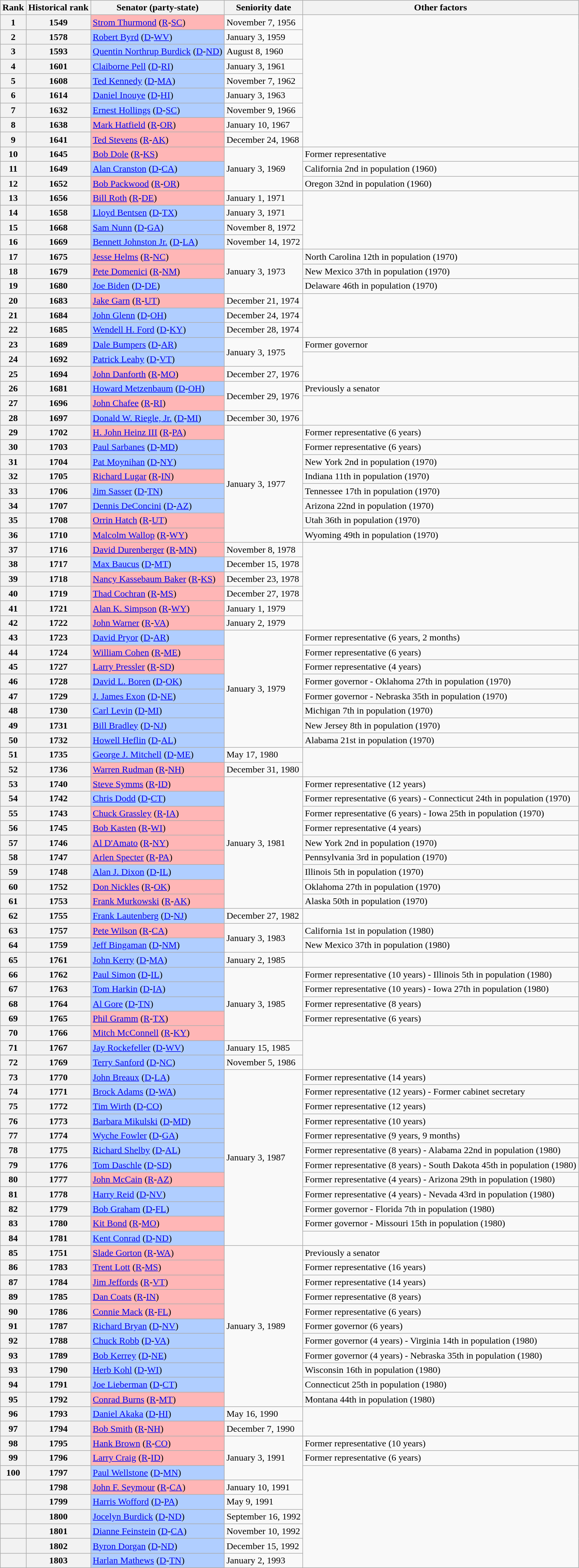<table class="wikitable sortable">
<tr valign=bottom>
<th>Rank</th>
<th>Historical rank</th>
<th>Senator (party-state)</th>
<th>Seniority date</th>
<th>Other factors</th>
</tr>
<tr>
<th>1</th>
<th>1549</th>
<td style="background-color:#FFB6B6"><a href='#'>Strom Thurmond</a> (<a href='#'>R</a>-<a href='#'>SC</a>)</td>
<td>November 7, 1956</td>
<td rowspan=9></td>
</tr>
<tr>
<th>2</th>
<th>1578</th>
<td style="background-color:#B0CEFF"><a href='#'>Robert Byrd</a> (<a href='#'>D</a>-<a href='#'>WV</a>)</td>
<td>January 3, 1959</td>
</tr>
<tr>
<th>3</th>
<th>1593</th>
<td style="background-color:#B0CEFF"><a href='#'>Quentin Northrup Burdick</a> (<a href='#'>D</a>-<a href='#'>ND</a>)</td>
<td>August 8, 1960</td>
</tr>
<tr>
<th>4</th>
<th>1601</th>
<td style="background-color:#B0CEFF"><a href='#'>Claiborne Pell</a> (<a href='#'>D</a>-<a href='#'>RI</a>)</td>
<td>January 3, 1961</td>
</tr>
<tr>
<th>5</th>
<th>1608</th>
<td style="background-color:#B0CEFF"><a href='#'>Ted Kennedy</a> (<a href='#'>D</a>-<a href='#'>MA</a>)</td>
<td>November 7, 1962</td>
</tr>
<tr>
<th>6</th>
<th>1614</th>
<td style="background-color:#B0CEFF"><a href='#'>Daniel Inouye</a> (<a href='#'>D</a>-<a href='#'>HI</a>)</td>
<td>January 3, 1963</td>
</tr>
<tr>
<th>7</th>
<th>1632</th>
<td style="background-color:#B0CEFF"><a href='#'>Ernest Hollings</a> (<a href='#'>D</a>-<a href='#'>SC</a>)</td>
<td>November 9, 1966</td>
</tr>
<tr>
<th>8</th>
<th>1638</th>
<td style="background-color:#FFB6B6"><a href='#'>Mark Hatfield</a> (<a href='#'>R</a>-<a href='#'>OR</a>)</td>
<td>January 10, 1967</td>
</tr>
<tr>
<th>9</th>
<th>1641</th>
<td style="background-color:#FFB6B6"><a href='#'>Ted Stevens</a> (<a href='#'>R</a>-<a href='#'>AK</a>)</td>
<td>December 24, 1968</td>
</tr>
<tr>
<th>10</th>
<th>1645</th>
<td style="background-color:#FFB6B6"><a href='#'>Bob Dole</a> (<a href='#'>R</a>-<a href='#'>KS</a>)</td>
<td rowspan= 3>January 3, 1969</td>
<td>Former representative</td>
</tr>
<tr>
<th>11</th>
<th>1649</th>
<td style="background-color:#B0CEFF"><a href='#'>Alan Cranston</a> (<a href='#'>D</a>-<a href='#'>CA</a>)</td>
<td>California 2nd in population (1960)</td>
</tr>
<tr>
<th>12</th>
<th>1652</th>
<td style="background-color:#FFB6B6"><a href='#'>Bob Packwood</a> (<a href='#'>R</a>-<a href='#'>OR</a>)</td>
<td>Oregon 32nd in population (1960)</td>
</tr>
<tr>
<th>13</th>
<th>1656</th>
<td style="background-color:#FFB6B6"><a href='#'>Bill Roth</a> (<a href='#'>R</a>-<a href='#'>DE</a>)</td>
<td>January 1, 1971</td>
<td rowspan=4></td>
</tr>
<tr>
<th>14</th>
<th>1658</th>
<td style="background-color:#B0CEFF"><a href='#'>Lloyd Bentsen</a> (<a href='#'>D</a>-<a href='#'>TX</a>)</td>
<td>January 3, 1971</td>
</tr>
<tr>
<th>15</th>
<th>1668</th>
<td style="background-color:#B0CEFF"><a href='#'>Sam Nunn</a> (<a href='#'>D</a>-<a href='#'>GA</a>)</td>
<td>November 8, 1972</td>
</tr>
<tr>
<th>16</th>
<th>1669</th>
<td style="background-color:#B0CEFF"><a href='#'>Bennett Johnston Jr.</a> (<a href='#'>D</a>-<a href='#'>LA</a>)</td>
<td>November 14, 1972</td>
</tr>
<tr>
<th>17</th>
<th>1675</th>
<td style="background-color:#FFB6B6"><a href='#'>Jesse Helms</a> (<a href='#'>R</a>-<a href='#'>NC</a>)</td>
<td rowspan= 3>January 3, 1973</td>
<td>North Carolina 12th in population (1970)</td>
</tr>
<tr>
<th>18</th>
<th>1679</th>
<td style="background-color:#FFB6B6"><a href='#'>Pete Domenici</a> (<a href='#'>R</a>-<a href='#'>NM</a>)</td>
<td>New Mexico 37th in population (1970)</td>
</tr>
<tr>
<th>19</th>
<th>1680</th>
<td style="background-color:#B0CEFF"><a href='#'>Joe Biden</a> (<a href='#'>D</a>-<a href='#'>DE</a>)</td>
<td>Delaware 46th in population (1970)</td>
</tr>
<tr>
<th>20</th>
<th>1683</th>
<td style="background-color:#FFB6B6"><a href='#'>Jake Garn</a> (<a href='#'>R</a>-<a href='#'>UT</a>)</td>
<td>December 21, 1974</td>
<td rowspan=3></td>
</tr>
<tr>
<th>21</th>
<th>1684</th>
<td style="background-color:#B0CEFF"><a href='#'>John Glenn</a> (<a href='#'>D</a>-<a href='#'>OH</a>)</td>
<td>December 24, 1974</td>
</tr>
<tr>
<th>22</th>
<th>1685</th>
<td style="background-color:#B0CEFF"><a href='#'>Wendell H. Ford</a> (<a href='#'>D</a>-<a href='#'>KY</a>)</td>
<td>December 28, 1974</td>
</tr>
<tr>
<th>23</th>
<th>1689</th>
<td style="background-color:#B0CEFF"><a href='#'>Dale Bumpers</a> (<a href='#'>D</a>-<a href='#'>AR</a>)</td>
<td rowspan= 2>January 3, 1975</td>
<td>Former governor</td>
</tr>
<tr>
<th>24</th>
<th>1692</th>
<td style="background-color:#B0CEFF"><a href='#'>Patrick Leahy</a> (<a href='#'>D</a>-<a href='#'>VT</a>)</td>
<td rowspan=2></td>
</tr>
<tr>
<th>25</th>
<th>1694</th>
<td style="background-color:#FFB6B6"><a href='#'>John Danforth</a> (<a href='#'>R</a>-<a href='#'>MO</a>)</td>
<td>December 27, 1976</td>
</tr>
<tr>
<th>26</th>
<th>1681</th>
<td style="background-color:#B0CEFF"><a href='#'>Howard Metzenbaum</a> (<a href='#'>D</a>-<a href='#'>OH</a>)</td>
<td rowspan=2>December 29, 1976</td>
<td>Previously a senator</td>
</tr>
<tr>
<th>27</th>
<th>1696</th>
<td style="background-color:#FFB6B6"><a href='#'>John Chafee</a> (<a href='#'>R</a>-<a href='#'>RI</a>)</td>
<td rowspan=2></td>
</tr>
<tr>
<th>28</th>
<th>1697</th>
<td style="background-color:#B0CEFF"><a href='#'>Donald W. Riegle, Jr.</a> (<a href='#'>D</a>-<a href='#'>MI</a>)</td>
<td>December 30, 1976</td>
</tr>
<tr>
<th>29</th>
<th>1702</th>
<td style="background-color:#FFB6B6"><a href='#'>H. John Heinz III</a> (<a href='#'>R</a>-<a href='#'>PA</a>)</td>
<td rowspan=8>January 3, 1977</td>
<td>Former representative (6 years)</td>
</tr>
<tr>
<th>30</th>
<th>1703</th>
<td style="background-color:#B0CEFF"><a href='#'>Paul Sarbanes</a> (<a href='#'>D</a>-<a href='#'>MD</a>)</td>
<td>Former representative (6 years)</td>
</tr>
<tr>
<th>31</th>
<th>1704</th>
<td style="background-color:#B0CEFF"><a href='#'>Pat Moynihan</a> (<a href='#'>D</a>-<a href='#'>NY</a>)</td>
<td>New York 2nd in population (1970)</td>
</tr>
<tr>
<th>32</th>
<th>1705</th>
<td style="background-color:#FFB6B6"><a href='#'>Richard Lugar</a> (<a href='#'>R</a>-<a href='#'>IN</a>)</td>
<td>Indiana 11th in population (1970)</td>
</tr>
<tr>
<th>33</th>
<th>1706</th>
<td style="background-color:#B0CEFF"><a href='#'>Jim Sasser</a> (<a href='#'>D</a>-<a href='#'>TN</a>)</td>
<td>Tennessee 17th in population (1970)</td>
</tr>
<tr>
<th>34</th>
<th>1707</th>
<td style="background-color:#B0CEFF"><a href='#'>Dennis DeConcini</a> (<a href='#'>D</a>-<a href='#'>AZ</a>)</td>
<td>Arizona 22nd in population (1970)</td>
</tr>
<tr>
<th>35</th>
<th>1708</th>
<td style="background-color:#FFB6B6"><a href='#'>Orrin Hatch</a> (<a href='#'>R</a>-<a href='#'>UT</a>)</td>
<td>Utah 36th in population (1970)</td>
</tr>
<tr>
<th>36</th>
<th>1710</th>
<td style="background-color:#FFB6B6"><a href='#'>Malcolm Wallop</a> (<a href='#'>R</a>-<a href='#'>WY</a>)</td>
<td>Wyoming 49th in population (1970)</td>
</tr>
<tr>
<th>37</th>
<th>1716</th>
<td style="background-color:#FFB6B6"><a href='#'>David Durenberger</a> (<a href='#'>R</a>-<a href='#'>MN</a>)</td>
<td>November 8, 1978</td>
<td rowspan=6></td>
</tr>
<tr>
<th>38</th>
<th>1717</th>
<td style="background-color:#B0CEFF"><a href='#'>Max Baucus</a> (<a href='#'>D</a>-<a href='#'>MT</a>)</td>
<td>December 15, 1978</td>
</tr>
<tr>
<th>39</th>
<th>1718</th>
<td style="background-color:#FFB6B6"><a href='#'>Nancy Kassebaum Baker</a> (<a href='#'>R</a>-<a href='#'>KS</a>)</td>
<td>December 23, 1978</td>
</tr>
<tr>
<th>40</th>
<th>1719</th>
<td style="background-color:#FFB6B6"><a href='#'>Thad Cochran</a> (<a href='#'>R</a>-<a href='#'>MS</a>)</td>
<td>December 27, 1978</td>
</tr>
<tr>
<th>41</th>
<th>1721</th>
<td style="background-color:#FFB6B6"><a href='#'>Alan K. Simpson</a> (<a href='#'>R</a>-<a href='#'>WY</a>)</td>
<td>January 1, 1979</td>
</tr>
<tr>
<th>42</th>
<th>1722</th>
<td style="background-color:#FFB6B6"><a href='#'>John Warner</a> (<a href='#'>R</a>-<a href='#'>VA</a>)</td>
<td>January 2, 1979</td>
</tr>
<tr>
<th>43</th>
<th>1723</th>
<td style="background-color:#B0CEFF"><a href='#'>David Pryor</a> (<a href='#'>D</a>-<a href='#'>AR</a>)</td>
<td rowspan=8>January 3, 1979</td>
<td>Former representative (6 years, 2 months)</td>
</tr>
<tr>
<th>44</th>
<th>1724</th>
<td style="background-color:#FFB6B6"><a href='#'>William Cohen</a> (<a href='#'>R</a>-<a href='#'>ME</a>)</td>
<td>Former representative (6 years)</td>
</tr>
<tr>
<th>45</th>
<th>1727</th>
<td style="background-color:#FFB6B6"><a href='#'>Larry Pressler</a> (<a href='#'>R</a>-<a href='#'>SD</a>)</td>
<td>Former representative (4 years)</td>
</tr>
<tr>
<th>46</th>
<th>1728</th>
<td style="background-color:#B0CEFF"><a href='#'>David L. Boren</a> (<a href='#'>D</a>-<a href='#'>OK</a>)</td>
<td>Former governor - Oklahoma 27th in population (1970)</td>
</tr>
<tr>
<th>47</th>
<th>1729</th>
<td style="background-color:#B0CEFF"><a href='#'>J. James Exon</a> (<a href='#'>D</a>-<a href='#'>NE</a>)</td>
<td>Former governor - Nebraska 35th in population (1970)</td>
</tr>
<tr>
<th>48</th>
<th>1730</th>
<td style="background-color:#B0CEFF"><a href='#'>Carl Levin</a> (<a href='#'>D</a>-<a href='#'>MI</a>)</td>
<td>Michigan 7th in population (1970)</td>
</tr>
<tr>
<th>49</th>
<th>1731</th>
<td style="background-color:#B0CEFF"><a href='#'>Bill Bradley</a> (<a href='#'>D</a>-<a href='#'>NJ</a>)</td>
<td>New Jersey 8th in population (1970)</td>
</tr>
<tr>
<th>50</th>
<th>1732</th>
<td style="background-color:#B0CEFF"><a href='#'>Howell Heflin</a> (<a href='#'>D</a>-<a href='#'>AL</a>)</td>
<td>Alabama 21st in population (1970)</td>
</tr>
<tr>
<th>51</th>
<th>1735</th>
<td style="background-color:#B0CEFF"><a href='#'>George J. Mitchell</a> (<a href='#'>D</a>-<a href='#'>ME</a>)</td>
<td>May 17, 1980</td>
<td rowspan=2></td>
</tr>
<tr>
<th>52</th>
<th>1736</th>
<td style="background-color:#FFB6B6"><a href='#'>Warren Rudman</a> (<a href='#'>R</a>-<a href='#'>NH</a>)</td>
<td>December 31, 1980</td>
</tr>
<tr>
<th>53</th>
<th>1740</th>
<td style="background-color:#FFB6B6"><a href='#'>Steve Symms</a> (<a href='#'>R</a>-<a href='#'>ID</a>)</td>
<td rowspan=9>January 3, 1981</td>
<td>Former representative (12 years)</td>
</tr>
<tr>
<th>54</th>
<th>1742</th>
<td style="background-color:#B0CEFF"><a href='#'>Chris Dodd</a> (<a href='#'>D</a>-<a href='#'>CT</a>)</td>
<td>Former representative (6 years) - Connecticut 24th in population (1970)</td>
</tr>
<tr>
<th>55</th>
<th>1743</th>
<td style="background-color:#FFB6B6"><a href='#'>Chuck Grassley</a> (<a href='#'>R</a>-<a href='#'>IA</a>)</td>
<td>Former representative (6 years) - Iowa 25th in population (1970)</td>
</tr>
<tr>
<th>56</th>
<th>1745</th>
<td style="background-color:#FFB6B6"><a href='#'>Bob Kasten</a> (<a href='#'>R</a>-<a href='#'>WI</a>)</td>
<td>Former representative (4 years)</td>
</tr>
<tr>
<th>57</th>
<th>1746</th>
<td style="background-color:#FFB6B6"><a href='#'>Al D'Amato</a> (<a href='#'>R</a>-<a href='#'>NY</a>)</td>
<td>New York 2nd in population (1970)</td>
</tr>
<tr>
<th>58</th>
<th>1747</th>
<td style="background-color:#FFB6B6"><a href='#'>Arlen Specter</a> (<a href='#'>R</a>-<a href='#'>PA</a>)</td>
<td>Pennsylvania 3rd in population (1970)</td>
</tr>
<tr>
<th>59</th>
<th>1748</th>
<td style="background-color:#B0CEFF"><a href='#'>Alan J. Dixon</a> (<a href='#'>D</a>-<a href='#'>IL</a>)</td>
<td>Illinois 5th in population (1970)</td>
</tr>
<tr>
<th>60</th>
<th>1752</th>
<td style="background-color:#FFB6B6"><a href='#'>Don Nickles</a> (<a href='#'>R</a>-<a href='#'>OK</a>)</td>
<td>Oklahoma 27th in population (1970)</td>
</tr>
<tr>
<th>61</th>
<th>1753</th>
<td style="background-color:#FFB6B6"><a href='#'>Frank Murkowski</a> (<a href='#'>R</a>-<a href='#'>AK</a>)</td>
<td>Alaska 50th in population (1970)</td>
</tr>
<tr>
<th>62</th>
<th>1755</th>
<td style="background-color:#B0CEFF"><a href='#'>Frank Lautenberg</a> (<a href='#'>D</a>-<a href='#'>NJ</a>)</td>
<td>December 27, 1982</td>
<td></td>
</tr>
<tr>
<th>63</th>
<th>1757</th>
<td style="background-color:#FFB6B6"><a href='#'>Pete Wilson</a> (<a href='#'>R</a>-<a href='#'>CA</a>)</td>
<td rowspan=2>January 3, 1983</td>
<td>California 1st in population (1980)</td>
</tr>
<tr>
<th>64</th>
<th>1759</th>
<td style="background-color:#B0CEFF"><a href='#'>Jeff Bingaman</a> (<a href='#'>D</a>-<a href='#'>NM</a>)</td>
<td>New Mexico 37th in population (1980)</td>
</tr>
<tr>
<th>65</th>
<th>1761</th>
<td style="background-color:#B0CEFF"><a href='#'>John Kerry</a> (<a href='#'>D</a>-<a href='#'>MA</a>)</td>
<td>January 2, 1985</td>
<td></td>
</tr>
<tr>
<th>66</th>
<th>1762</th>
<td style="background-color:#B0CEFF"><a href='#'>Paul Simon</a> (<a href='#'>D</a>-<a href='#'>IL</a>)</td>
<td rowspan=5>January 3, 1985</td>
<td>Former representative (10 years) - Illinois 5th in population (1980)</td>
</tr>
<tr>
<th>67</th>
<th>1763</th>
<td style="background-color:#B0CEFF"><a href='#'>Tom Harkin</a> (<a href='#'>D</a>-<a href='#'>IA</a>)</td>
<td>Former representative (10 years) - Iowa 27th in population (1980)</td>
</tr>
<tr>
<th>68</th>
<th>1764</th>
<td style="background-color:#B0CEFF"><a href='#'>Al Gore</a> (<a href='#'>D</a>-<a href='#'>TN</a>)</td>
<td>Former representative (8 years)</td>
</tr>
<tr>
<th>69</th>
<th>1765</th>
<td style="background-color:#FFB6B6"><a href='#'>Phil Gramm</a> (<a href='#'>R</a>-<a href='#'>TX</a>)</td>
<td>Former representative (6 years)</td>
</tr>
<tr>
<th>70</th>
<th>1766</th>
<td style="background-color:#FFB6B6"><a href='#'>Mitch McConnell</a> (<a href='#'>R</a>-<a href='#'>KY</a>)</td>
<td rowspan=3> </td>
</tr>
<tr>
<th>71</th>
<th>1767</th>
<td style="background-color:#B0CEFF"><a href='#'>Jay Rockefeller</a> (<a href='#'>D</a>-<a href='#'>WV</a>)</td>
<td>January 15, 1985</td>
</tr>
<tr>
<th>72</th>
<th>1769</th>
<td style="background-color:#B0CEFF"><a href='#'>Terry Sanford</a> (<a href='#'>D</a>-<a href='#'>NC</a>)</td>
<td>November 5, 1986</td>
</tr>
<tr>
<th>73</th>
<th>1770</th>
<td style="background-color:#B0CEFF"><a href='#'>John Breaux</a> (<a href='#'>D</a>-<a href='#'>LA</a>)</td>
<td rowspan=12>January 3, 1987</td>
<td>Former representative (14 years)</td>
</tr>
<tr>
<th>74</th>
<th>1771</th>
<td style="background-color:#B0CEFF"><a href='#'>Brock Adams</a> (<a href='#'>D</a>-<a href='#'>WA</a>)</td>
<td>Former representative (12 years) - Former cabinet secretary</td>
</tr>
<tr>
<th>75</th>
<th>1772</th>
<td style="background-color:#B0CEFF"><a href='#'>Tim Wirth</a> (<a href='#'>D</a>-<a href='#'>CO</a>)</td>
<td>Former representative (12 years)</td>
</tr>
<tr>
<th>76</th>
<th>1773</th>
<td style="background-color:#B0CEFF"><a href='#'>Barbara Mikulski</a> (<a href='#'>D</a>-<a href='#'>MD</a>)</td>
<td>Former representative (10 years)</td>
</tr>
<tr>
<th>77</th>
<th>1774</th>
<td style="background-color:#B0CEFF"><a href='#'>Wyche Fowler</a> (<a href='#'>D</a>-<a href='#'>GA</a>)</td>
<td>Former representative (9 years, 9 months)</td>
</tr>
<tr>
<th>78</th>
<th>1775</th>
<td style="background-color:#B0CEFF"><a href='#'>Richard Shelby</a> (<a href='#'>D</a>-<a href='#'>AL</a>)</td>
<td>Former representative (8 years) - Alabama 22nd in population (1980)</td>
</tr>
<tr>
<th>79</th>
<th>1776</th>
<td style="background-color:#B0CEFF"><a href='#'>Tom Daschle</a> (<a href='#'>D</a>-<a href='#'>SD</a>)</td>
<td>Former representative (8 years) - South Dakota 45th in population (1980)</td>
</tr>
<tr>
<th>80</th>
<th>1777</th>
<td style="background-color:#FFB6B6"><a href='#'>John McCain</a> (<a href='#'>R</a>-<a href='#'>AZ</a>)</td>
<td>Former representative (4 years) - Arizona 29th in population (1980)</td>
</tr>
<tr>
<th>81</th>
<th>1778</th>
<td style="background-color:#B0CEFF"><a href='#'>Harry Reid</a> (<a href='#'>D</a>-<a href='#'>NV</a>)</td>
<td>Former representative (4 years) - Nevada 43rd in population (1980)</td>
</tr>
<tr>
<th>82</th>
<th>1779</th>
<td style="background-color:#B0CEFF"><a href='#'>Bob Graham</a> (<a href='#'>D</a>-<a href='#'>FL</a>)</td>
<td>Former governor - Florida 7th in population (1980)</td>
</tr>
<tr>
<th>83</th>
<th>1780</th>
<td style="background-color:#FFB6B6"><a href='#'>Kit Bond</a> (<a href='#'>R</a>-<a href='#'>MO</a>)</td>
<td>Former governor - Missouri 15th in population (1980)</td>
</tr>
<tr>
<th>84</th>
<th>1781</th>
<td style="background-color:#B0CEFF"><a href='#'>Kent Conrad</a> (<a href='#'>D</a>-<a href='#'>ND</a>)</td>
<td></td>
</tr>
<tr>
<th>85</th>
<th>1751</th>
<td style="background-color:#FFB6B6"><a href='#'>Slade Gorton</a> (<a href='#'>R</a>-<a href='#'>WA</a>)</td>
<td rowspan=11>January 3, 1989</td>
<td>Previously a senator</td>
</tr>
<tr>
<th>86</th>
<th>1783</th>
<td style="background-color:#FFB6B6"><a href='#'>Trent Lott</a> (<a href='#'>R</a>-<a href='#'>MS</a>)</td>
<td>Former representative (16 years)</td>
</tr>
<tr>
<th>87</th>
<th>1784</th>
<td style="background-color:#FFB6B6"><a href='#'>Jim Jeffords</a> (<a href='#'>R</a>-<a href='#'>VT</a>)</td>
<td>Former representative (14 years)</td>
</tr>
<tr>
<th>89</th>
<th>1785</th>
<td style="background-color:#FFB6B6"><a href='#'>Dan Coats</a> (<a href='#'>R</a>-<a href='#'>IN</a>)</td>
<td>Former representative (8 years)</td>
</tr>
<tr>
<th>90</th>
<th>1786</th>
<td style="background-color:#FFB6B6"><a href='#'>Connie Mack</a> (<a href='#'>R</a>-<a href='#'>FL</a>)</td>
<td>Former representative (6 years)</td>
</tr>
<tr>
<th>91</th>
<th>1787</th>
<td style="background-color:#B0CEFF"><a href='#'>Richard Bryan</a> (<a href='#'>D</a>-<a href='#'>NV</a>)</td>
<td>Former governor (6 years)</td>
</tr>
<tr>
<th>92</th>
<th>1788</th>
<td style="background-color:#B0CEFF"><a href='#'>Chuck Robb</a> (<a href='#'>D</a>-<a href='#'>VA</a>)</td>
<td>Former governor (4 years) - Virginia 14th in population (1980)</td>
</tr>
<tr>
<th>93</th>
<th>1789</th>
<td style="background-color:#B0CEFF"><a href='#'>Bob Kerrey</a> (<a href='#'>D</a>-<a href='#'>NE</a>)</td>
<td>Former governor (4 years) - Nebraska 35th in population (1980)</td>
</tr>
<tr>
<th>93</th>
<th>1790</th>
<td style="background-color:#B0CEFF"><a href='#'>Herb Kohl</a> (<a href='#'>D</a>-<a href='#'>WI</a>)</td>
<td>Wisconsin 16th in population (1980)</td>
</tr>
<tr>
<th>94</th>
<th>1791</th>
<td style="background-color:#B0CEFF"><a href='#'>Joe Lieberman</a> (<a href='#'>D</a>-<a href='#'>CT</a>)</td>
<td>Connecticut 25th in population (1980)</td>
</tr>
<tr>
<th>95</th>
<th>1792</th>
<td style="background-color:#FFB6B6"><a href='#'>Conrad Burns</a> (<a href='#'>R</a>-<a href='#'>MT</a>)</td>
<td>Montana 44th in population (1980)</td>
</tr>
<tr>
<th>96</th>
<th>1793</th>
<td style="background-color:#B0CEFF"><a href='#'>Daniel Akaka</a> (<a href='#'>D</a>-<a href='#'>HI</a>)</td>
<td>May 16, 1990</td>
<td rowspan=2></td>
</tr>
<tr>
<th>97</th>
<th>1794</th>
<td style="background-color:#FFB6B6"><a href='#'>Bob Smith</a> (<a href='#'>R</a>-<a href='#'>NH</a>)</td>
<td>December 7, 1990</td>
</tr>
<tr>
<th>98</th>
<th>1795</th>
<td style="background-color:#FFB6B6"><a href='#'>Hank Brown</a> (<a href='#'>R</a>-<a href='#'>CO</a>)</td>
<td rowspan=3>January 3, 1991</td>
<td>Former representative (10 years)</td>
</tr>
<tr>
<th>99</th>
<th>1796</th>
<td style="background-color:#FFB6B6"><a href='#'>Larry Craig</a> (<a href='#'>R</a>-<a href='#'>ID</a>)</td>
<td>Former representative (6 years)</td>
</tr>
<tr>
<th>100</th>
<th>1797</th>
<td style="background-color:#B0CEFF"><a href='#'>Paul Wellstone</a> (<a href='#'>D</a>-<a href='#'>MN</a>)</td>
<td rowspan=7></td>
</tr>
<tr>
<th></th>
<th>1798</th>
<td style="background-color:#FFB6B6"><a href='#'>John F. Seymour</a> (<a href='#'>R</a>-<a href='#'>CA</a>)</td>
<td>January 10, 1991</td>
</tr>
<tr>
<th></th>
<th>1799</th>
<td style="background-color:#B0CEFF"><a href='#'>Harris Wofford</a> (<a href='#'>D</a>-<a href='#'>PA</a>)</td>
<td>May 9, 1991</td>
</tr>
<tr>
<th></th>
<th>1800</th>
<td style="background-color:#B0CEFF"><a href='#'>Jocelyn Burdick</a> (<a href='#'>D</a>-<a href='#'>ND</a>)</td>
<td>September 16, 1992</td>
</tr>
<tr>
<th></th>
<th>1801</th>
<td style="background-color:#B0CEFF"><a href='#'>Dianne Feinstein</a> (<a href='#'>D</a>-<a href='#'>CA</a>)</td>
<td>November 10, 1992</td>
</tr>
<tr>
<th></th>
<th>1802</th>
<td style="background-color:#B0CEFF"><a href='#'>Byron Dorgan</a> (<a href='#'>D</a>-<a href='#'>ND</a>)</td>
<td>December 15, 1992</td>
</tr>
<tr>
<th></th>
<th>1803</th>
<td style="background-color:#B0CEFF"><a href='#'>Harlan Mathews</a> (<a href='#'>D</a>-<a href='#'>TN</a>)</td>
<td>January 2, 1993</td>
</tr>
</table>
